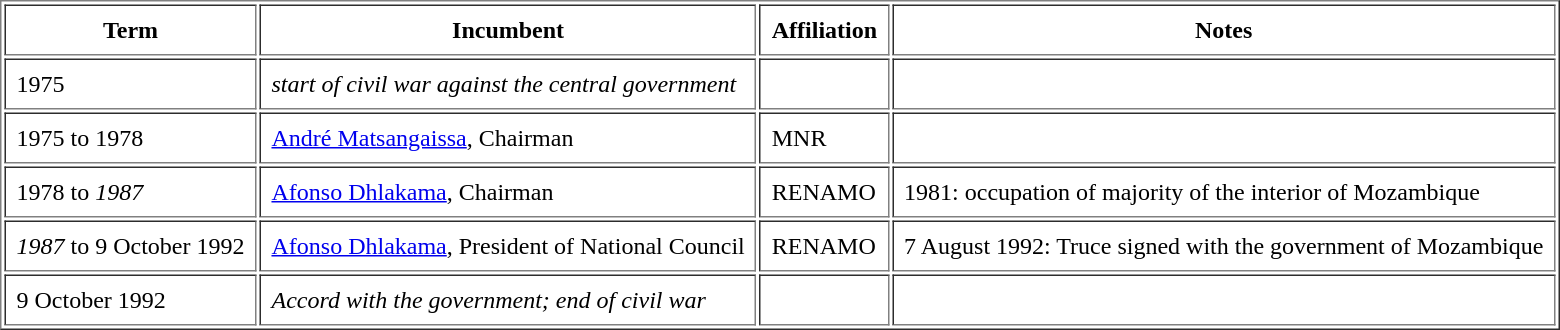<table border="1" cellpadding="7">
<tr>
<th>Term</th>
<th>Incumbent</th>
<th>Affiliation</th>
<th>Notes</th>
</tr>
<tr>
<td>1975</td>
<td><em>start of civil war against the central government</em></td>
<td></td>
<td></td>
</tr>
<tr>
<td>1975 to 1978</td>
<td><a href='#'>André Matsangaissa</a>, Chairman</td>
<td>MNR</td>
<td></td>
</tr>
<tr>
<td>1978 to <em>1987</em></td>
<td><a href='#'>Afonso Dhlakama</a>, Chairman</td>
<td>RENAMO</td>
<td>1981: occupation of majority of the interior of Mozambique</td>
</tr>
<tr>
<td><em>1987</em> to 9 October 1992</td>
<td><a href='#'>Afonso Dhlakama</a>, President of National Council</td>
<td>RENAMO</td>
<td>7 August 1992: Truce signed with the government of Mozambique</td>
</tr>
<tr>
<td>9 October 1992</td>
<td><em>Accord with the government; end of civil war </em></td>
<td></td>
<td></td>
</tr>
</table>
